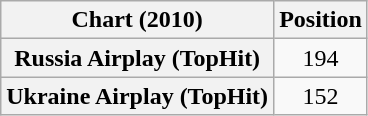<table class="wikitable sortable plainrowheaders" style="text-align:center">
<tr>
<th scope="col">Chart (2010)</th>
<th scope="col">Position</th>
</tr>
<tr>
<th scope="row">Russia Airplay (TopHit)</th>
<td>194</td>
</tr>
<tr>
<th scope="row">Ukraine Airplay (TopHit)</th>
<td>152</td>
</tr>
</table>
